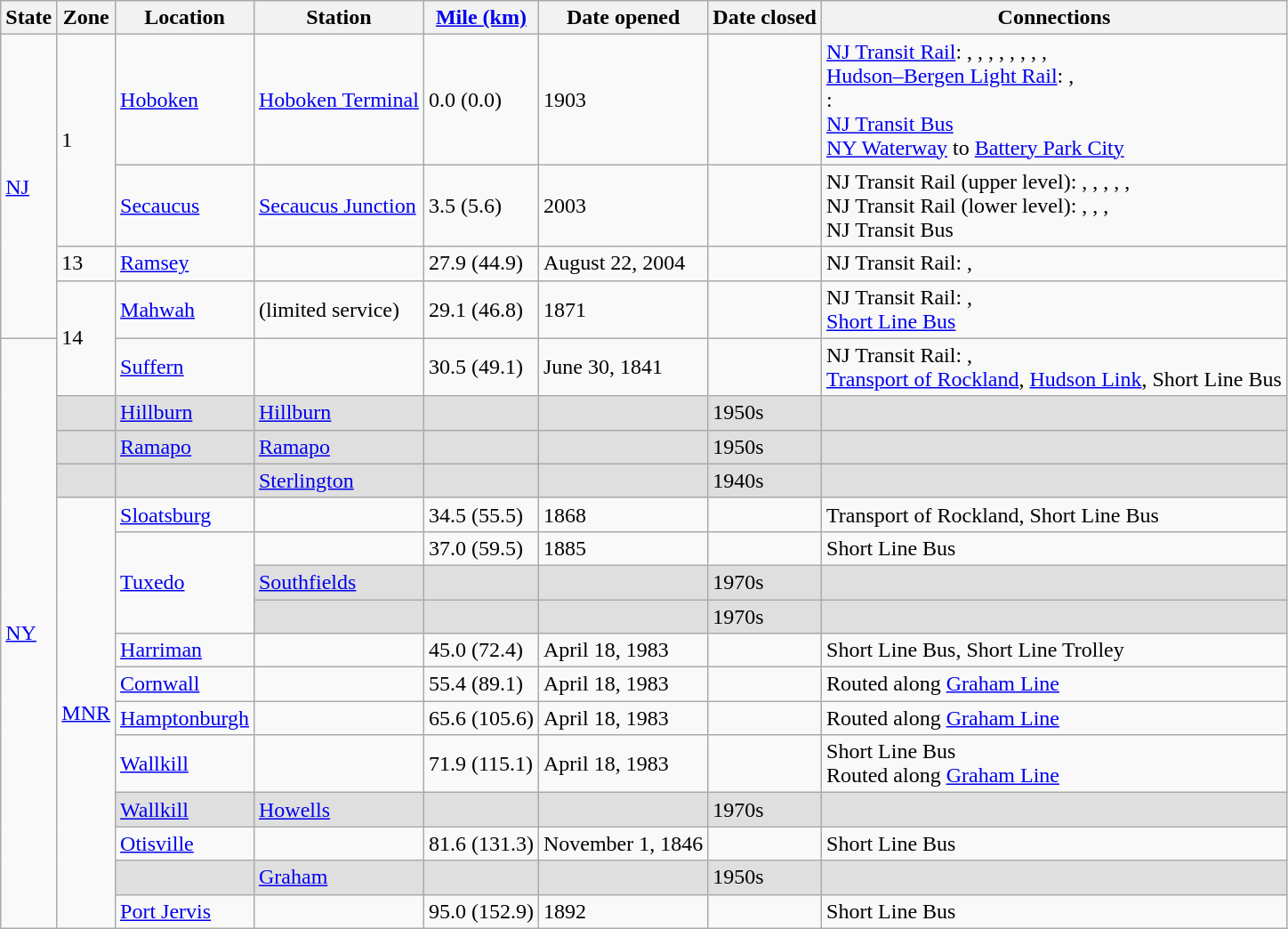<table class="wikitable">
<tr>
<th>State</th>
<th>Zone</th>
<th>Location</th>
<th>Station</th>
<th><a href='#'>Mile (km)</a></th>
<th>Date opened</th>
<th>Date closed</th>
<th>Connections</th>
</tr>
<tr>
<td rowspan=4><a href='#'>NJ</a></td>
<td rowspan=2>1</td>
<td><a href='#'>Hoboken</a></td>
<td><a href='#'>Hoboken Terminal</a> </td>
<td>0.0 (0.0)</td>
<td>1903</td>
<td></td>
<td> <a href='#'>NJ Transit Rail</a>: , , , , , , , , <br> <a href='#'>Hudson–Bergen Light Rail</a>: , <br>:   <br> <a href='#'>NJ Transit Bus</a><br> <a href='#'>NY Waterway</a> to <a href='#'>Battery Park City</a></td>
</tr>
<tr>
<td><a href='#'>Secaucus</a></td>
<td><a href='#'>Secaucus Junction</a> </td>
<td>3.5 (5.6)</td>
<td>2003</td>
<td></td>
<td> NJ Transit Rail (upper level): , , , , , <br> NJ Transit Rail (lower level): , , , <br> NJ Transit Bus</td>
</tr>
<tr>
<td>13</td>
<td><a href='#'>Ramsey</a></td>
<td> </td>
<td>27.9 (44.9)</td>
<td>August 22, 2004</td>
<td></td>
<td> NJ Transit Rail: , </td>
</tr>
<tr>
<td rowspan=2>14</td>
<td><a href='#'>Mahwah</a></td>
<td> (limited service)</td>
<td>29.1 (46.8)</td>
<td>1871</td>
<td></td>
<td> NJ Transit Rail: , <br> <a href='#'>Short Line Bus</a></td>
</tr>
<tr>
<td rowspan="16"><a href='#'>NY</a></td>
<td><a href='#'>Suffern</a></td>
<td></td>
<td>30.5 (49.1)</td>
<td>June 30, 1841</td>
<td></td>
<td>NJ Transit Rail: , <br> <a href='#'>Transport of Rockland</a>, <a href='#'>Hudson Link</a>, Short Line Bus</td>
</tr>
<tr bgcolor="dfdfdf">
<td></td>
<td><a href='#'>Hillburn</a></td>
<td><a href='#'>Hillburn</a></td>
<td></td>
<td></td>
<td>1950s</td>
<td></td>
</tr>
<tr bgcolor="dfdfdf">
<td></td>
<td><a href='#'>Ramapo</a></td>
<td><a href='#'>Ramapo</a></td>
<td></td>
<td></td>
<td>1950s</td>
<td></td>
</tr>
<tr bgcolor="dfdfdf">
<td></td>
<td></td>
<td><a href='#'>Sterlington</a></td>
<td></td>
<td></td>
<td>1940s</td>
<td></td>
</tr>
<tr>
<td rowspan="12"><a href='#'>MNR</a></td>
<td><a href='#'>Sloatsburg</a></td>
<td></td>
<td>34.5 (55.5)</td>
<td>1868</td>
<td></td>
<td> Transport of Rockland, Short Line Bus</td>
</tr>
<tr>
<td rowspan="3"><a href='#'>Tuxedo</a></td>
<td></td>
<td>37.0 (59.5)</td>
<td>1885</td>
<td></td>
<td> Short Line Bus</td>
</tr>
<tr bgcolor="dfdfdf">
<td><a href='#'>Southfields</a></td>
<td></td>
<td></td>
<td>1970s</td>
<td></td>
</tr>
<tr bgcolor="dfdfdf">
<td></td>
<td></td>
<td></td>
<td>1970s</td>
<td></td>
</tr>
<tr>
<td><a href='#'>Harriman</a></td>
<td> </td>
<td>45.0 (72.4)</td>
<td>April 18, 1983</td>
<td></td>
<td> Short Line Bus, Short Line Trolley</td>
</tr>
<tr>
<td><a href='#'>Cornwall</a></td>
<td> </td>
<td>55.4 (89.1)</td>
<td>April 18, 1983</td>
<td></td>
<td>Routed along <a href='#'>Graham Line</a></td>
</tr>
<tr>
<td><a href='#'>Hamptonburgh</a></td>
<td> </td>
<td>65.6 (105.6)</td>
<td>April 18, 1983</td>
<td></td>
<td>Routed along <a href='#'>Graham Line</a></td>
</tr>
<tr>
<td><a href='#'>Wallkill</a></td>
<td> </td>
<td>71.9 (115.1)</td>
<td>April 18, 1983</td>
<td></td>
<td> Short Line Bus<br>Routed along <a href='#'>Graham Line</a></td>
</tr>
<tr bgcolor="dfdfdf">
<td><a href='#'>Wallkill</a></td>
<td><a href='#'>Howells</a></td>
<td></td>
<td></td>
<td>1970s</td>
<td></td>
</tr>
<tr>
<td><a href='#'>Otisville</a></td>
<td></td>
<td>81.6 (131.3)</td>
<td>November 1, 1846</td>
<td></td>
<td> Short Line Bus</td>
</tr>
<tr bgcolor="dfdfdf">
<td></td>
<td><a href='#'>Graham</a></td>
<td></td>
<td></td>
<td>1950s</td>
<td></td>
</tr>
<tr>
<td><a href='#'>Port Jervis</a></td>
<td> </td>
<td>95.0 (152.9)</td>
<td>1892</td>
<td></td>
<td> Short Line Bus</td>
</tr>
</table>
